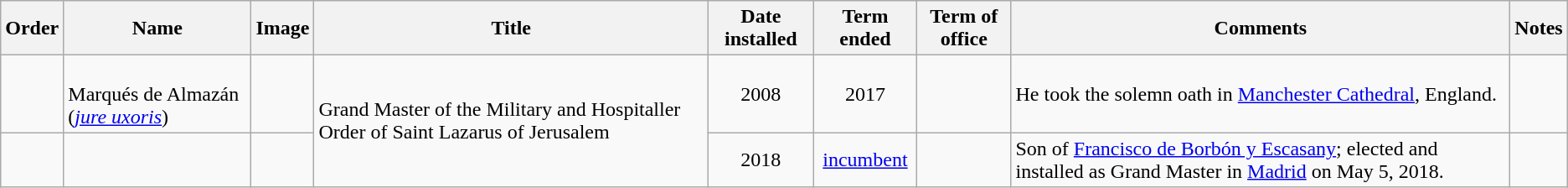<table class="wikitable">
<tr>
<th>Order</th>
<th>Name</th>
<th>Image</th>
<th>Title</th>
<th>Date installed</th>
<th>Term ended</th>
<th>Term of office</th>
<th>Comments</th>
<th>Notes</th>
</tr>
<tr>
<td style="text-align:center;"></td>
<td> <br>Marqués de Almazán (<em><a href='#'>jure uxoris</a></em>)</td>
<td></td>
<td rowspan=2>Grand Master of the Military and Hospitaller Order of Saint Lazarus of Jerusalem</td>
<td style="text-align:center;">2008</td>
<td style="text-align:center;">2017</td>
<td align="right"></td>
<td>He took the solemn oath in <a href='#'>Manchester Cathedral</a>, England.</td>
<td></td>
</tr>
<tr>
<td style="text-align:center;"></td>
<td></td>
<td></td>
<td style="text-align:center;">2018</td>
<td style="text-align:center;"><a href='#'>incumbent</a></td>
<td align="right"></td>
<td>Son of <a href='#'>Francisco de Borbón y Escasany</a>; elected and installed as Grand Master in <a href='#'>Madrid</a> on May 5, 2018.</td>
<td></td>
</tr>
</table>
